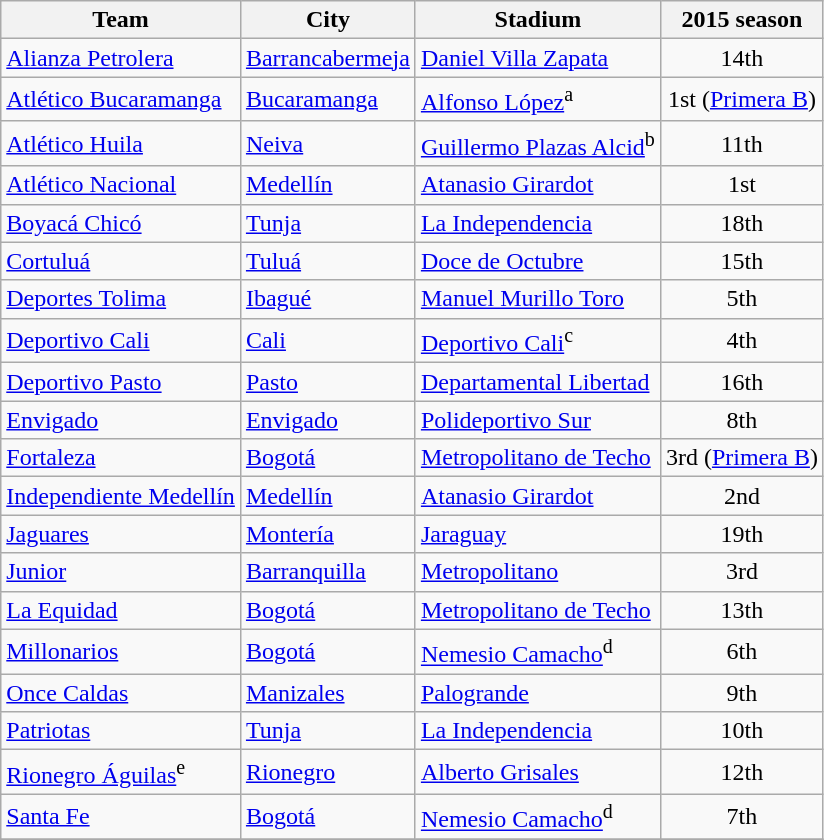<table class="wikitable sortable">
<tr>
<th>Team</th>
<th>City</th>
<th>Stadium</th>
<th>2015 season</th>
</tr>
<tr>
<td><a href='#'>Alianza Petrolera</a></td>
<td><a href='#'>Barrancabermeja</a></td>
<td><a href='#'>Daniel Villa Zapata</a></td>
<td align="center">14th</td>
</tr>
<tr>
<td><a href='#'>Atlético Bucaramanga</a></td>
<td><a href='#'>Bucaramanga</a></td>
<td><a href='#'>Alfonso López</a><sup>a</sup></td>
<td align=center>1st (<a href='#'>Primera B</a>)</td>
</tr>
<tr>
<td><a href='#'>Atlético Huila</a></td>
<td><a href='#'>Neiva</a></td>
<td><a href='#'>Guillermo Plazas Alcid</a><sup>b</sup></td>
<td align="center">11th</td>
</tr>
<tr>
<td><a href='#'>Atlético Nacional</a></td>
<td><a href='#'>Medellín</a></td>
<td><a href='#'>Atanasio Girardot</a></td>
<td align="center">1st</td>
</tr>
<tr>
<td><a href='#'>Boyacá Chicó</a></td>
<td><a href='#'>Tunja</a></td>
<td><a href='#'>La Independencia</a></td>
<td align="center">18th</td>
</tr>
<tr>
<td><a href='#'>Cortuluá</a></td>
<td><a href='#'>Tuluá</a></td>
<td><a href='#'>Doce de Octubre</a></td>
<td align="center">15th</td>
</tr>
<tr>
<td><a href='#'>Deportes Tolima</a></td>
<td><a href='#'>Ibagué</a></td>
<td><a href='#'>Manuel Murillo Toro</a></td>
<td align="center">5th</td>
</tr>
<tr>
<td><a href='#'>Deportivo Cali</a></td>
<td><a href='#'>Cali</a></td>
<td><a href='#'>Deportivo Cali</a><sup>c</sup></td>
<td align="center">4th</td>
</tr>
<tr>
<td><a href='#'>Deportivo Pasto</a></td>
<td><a href='#'>Pasto</a></td>
<td><a href='#'>Departamental Libertad</a></td>
<td align="center">16th</td>
</tr>
<tr>
<td><a href='#'>Envigado</a></td>
<td><a href='#'>Envigado</a></td>
<td><a href='#'>Polideportivo Sur</a></td>
<td align="center">8th</td>
</tr>
<tr>
<td><a href='#'>Fortaleza</a></td>
<td><a href='#'>Bogotá</a></td>
<td><a href='#'>Metropolitano de Techo</a></td>
<td align="center">3rd (<a href='#'>Primera B</a>)</td>
</tr>
<tr>
<td><a href='#'>Independiente Medellín</a></td>
<td><a href='#'>Medellín</a></td>
<td><a href='#'>Atanasio Girardot</a></td>
<td align="center">2nd</td>
</tr>
<tr>
<td><a href='#'>Jaguares</a></td>
<td><a href='#'>Montería</a></td>
<td><a href='#'>Jaraguay</a></td>
<td align="center">19th</td>
</tr>
<tr>
<td><a href='#'>Junior</a></td>
<td><a href='#'>Barranquilla</a></td>
<td><a href='#'>Metropolitano</a></td>
<td align="center">3rd</td>
</tr>
<tr>
<td><a href='#'>La Equidad</a></td>
<td><a href='#'>Bogotá</a></td>
<td><a href='#'>Metropolitano de Techo</a></td>
<td align="center">13th</td>
</tr>
<tr>
<td><a href='#'>Millonarios</a></td>
<td><a href='#'>Bogotá</a></td>
<td><a href='#'>Nemesio Camacho</a><sup>d</sup></td>
<td align="center">6th</td>
</tr>
<tr>
<td><a href='#'>Once Caldas</a></td>
<td><a href='#'>Manizales</a></td>
<td><a href='#'>Palogrande</a></td>
<td align="center">9th</td>
</tr>
<tr>
<td><a href='#'>Patriotas</a></td>
<td><a href='#'>Tunja</a></td>
<td><a href='#'>La Independencia</a></td>
<td align="center">10th</td>
</tr>
<tr>
<td><a href='#'>Rionegro Águilas</a><sup>e</sup></td>
<td><a href='#'>Rionegro</a></td>
<td><a href='#'>Alberto Grisales</a></td>
<td align="center">12th</td>
</tr>
<tr>
<td><a href='#'>Santa Fe</a></td>
<td><a href='#'>Bogotá</a></td>
<td><a href='#'>Nemesio Camacho</a><sup>d</sup></td>
<td align="center">7th</td>
</tr>
<tr>
</tr>
</table>
